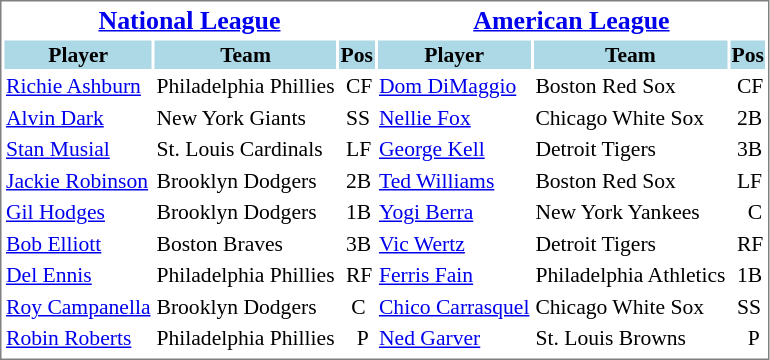<table cellpadding="1" style="width:auto; font-size: 90%; border: 1px solid gray;">
<tr align="center" style="font-size: larger;">
<th colspan=3><a href='#'>National League</a></th>
<th colspan=3><a href='#'>American League</a></th>
</tr>
<tr style="background:lightblue;">
<th>Player</th>
<th>Team</th>
<th>Pos</th>
<th>Player</th>
<th>Team</th>
<th>Pos</th>
</tr>
<tr>
<td><a href='#'>Richie Ashburn</a></td>
<td>Philadelphia Phillies</td>
<td> CF</td>
<td><a href='#'>Dom DiMaggio</a></td>
<td>Boston Red Sox</td>
<td> CF</td>
</tr>
<tr>
<td><a href='#'>Alvin Dark</a></td>
<td>New York Giants</td>
<td> SS</td>
<td><a href='#'>Nellie Fox</a></td>
<td>Chicago White Sox</td>
<td> 2B</td>
</tr>
<tr>
<td><a href='#'>Stan Musial</a></td>
<td>St. Louis Cardinals</td>
<td> LF</td>
<td><a href='#'>George Kell</a></td>
<td>Detroit Tigers</td>
<td> 3B</td>
</tr>
<tr>
<td><a href='#'>Jackie Robinson</a></td>
<td>Brooklyn Dodgers</td>
<td> 2B</td>
<td><a href='#'>Ted Williams</a></td>
<td>Boston Red Sox</td>
<td> LF</td>
</tr>
<tr>
<td><a href='#'>Gil Hodges</a></td>
<td>Brooklyn Dodgers</td>
<td> 1B</td>
<td><a href='#'>Yogi Berra</a></td>
<td>New York Yankees</td>
<td>   C</td>
</tr>
<tr>
<td><a href='#'>Bob Elliott</a></td>
<td>Boston Braves</td>
<td> 3B</td>
<td><a href='#'>Vic Wertz</a></td>
<td>Detroit Tigers</td>
<td> RF</td>
</tr>
<tr>
<td><a href='#'>Del Ennis</a></td>
<td>Philadelphia Phillies</td>
<td> RF</td>
<td><a href='#'>Ferris Fain</a></td>
<td>Philadelphia Athletics</td>
<td> 1B</td>
</tr>
<tr>
<td><a href='#'>Roy Campanella</a></td>
<td>Brooklyn Dodgers</td>
<td>  C</td>
<td><a href='#'>Chico Carrasquel</a></td>
<td>Chicago White Sox</td>
<td> SS</td>
</tr>
<tr>
<td><a href='#'>Robin Roberts</a></td>
<td>Philadelphia Phillies</td>
<td>   P</td>
<td><a href='#'>Ned Garver</a></td>
<td>St. Louis Browns</td>
<td>   P</td>
</tr>
<tr>
</tr>
</table>
